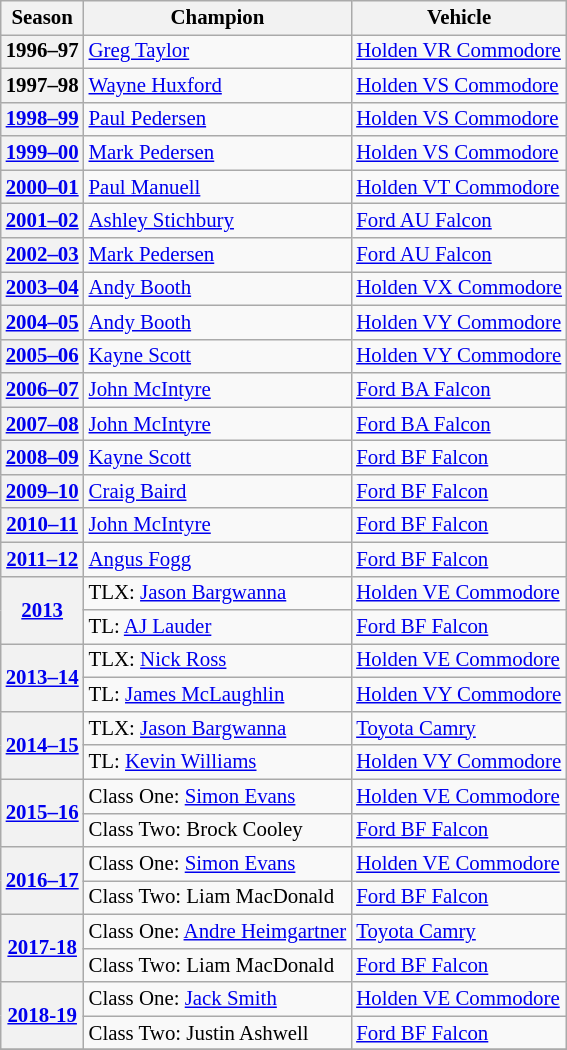<table class="wikitable" style="font-size: 87%;">
<tr>
<th>Season</th>
<th>Champion</th>
<th>Vehicle</th>
</tr>
<tr>
<th>1996–97</th>
<td> <a href='#'>Greg Taylor</a></td>
<td><a href='#'>Holden VR Commodore</a></td>
</tr>
<tr>
<th>1997–98</th>
<td> <a href='#'>Wayne Huxford</a></td>
<td><a href='#'>Holden VS Commodore</a></td>
</tr>
<tr>
<th><a href='#'>1998–99</a></th>
<td> <a href='#'>Paul Pedersen</a></td>
<td><a href='#'>Holden VS Commodore</a></td>
</tr>
<tr>
<th><a href='#'>1999–00</a></th>
<td> <a href='#'>Mark Pedersen</a></td>
<td><a href='#'>Holden VS Commodore</a></td>
</tr>
<tr>
<th><a href='#'>2000–01</a></th>
<td> <a href='#'>Paul Manuell</a></td>
<td><a href='#'>Holden VT Commodore</a></td>
</tr>
<tr>
<th><a href='#'>2001–02</a></th>
<td> <a href='#'>Ashley Stichbury</a></td>
<td><a href='#'>Ford AU Falcon</a></td>
</tr>
<tr>
<th><a href='#'>2002–03</a></th>
<td> <a href='#'>Mark Pedersen</a></td>
<td><a href='#'>Ford AU Falcon</a></td>
</tr>
<tr>
<th><a href='#'>2003–04</a></th>
<td> <a href='#'>Andy Booth</a></td>
<td><a href='#'>Holden VX Commodore</a></td>
</tr>
<tr>
<th><a href='#'>2004–05</a></th>
<td> <a href='#'>Andy Booth</a></td>
<td><a href='#'>Holden VY Commodore</a></td>
</tr>
<tr>
<th><a href='#'>2005–06</a></th>
<td> <a href='#'>Kayne Scott</a></td>
<td><a href='#'>Holden VY Commodore</a></td>
</tr>
<tr>
<th><a href='#'>2006–07</a></th>
<td> <a href='#'>John McIntyre</a></td>
<td><a href='#'>Ford BA Falcon</a></td>
</tr>
<tr>
<th><a href='#'>2007–08</a></th>
<td> <a href='#'>John McIntyre</a></td>
<td><a href='#'>Ford BA Falcon</a></td>
</tr>
<tr>
<th><a href='#'>2008–09</a></th>
<td> <a href='#'>Kayne Scott</a></td>
<td><a href='#'>Ford BF Falcon</a></td>
</tr>
<tr>
<th><a href='#'>2009–10</a></th>
<td> <a href='#'>Craig Baird</a></td>
<td><a href='#'>Ford BF Falcon</a></td>
</tr>
<tr>
<th><a href='#'>2010–11</a></th>
<td> <a href='#'>John McIntyre</a></td>
<td><a href='#'>Ford BF Falcon</a></td>
</tr>
<tr>
<th><a href='#'>2011–12</a></th>
<td> <a href='#'>Angus Fogg</a></td>
<td><a href='#'>Ford BF Falcon</a></td>
</tr>
<tr>
<th rowspan=2><a href='#'>2013</a></th>
<td>TLX:  <a href='#'>Jason Bargwanna</a></td>
<td><a href='#'>Holden VE Commodore</a></td>
</tr>
<tr>
<td>TL:  <a href='#'>AJ Lauder</a></td>
<td><a href='#'>Ford BF Falcon</a></td>
</tr>
<tr>
<th rowspan=2><a href='#'>2013–14</a></th>
<td>TLX:  <a href='#'>Nick Ross</a></td>
<td><a href='#'>Holden VE Commodore</a></td>
</tr>
<tr>
<td>TL:  <a href='#'>James McLaughlin</a></td>
<td><a href='#'>Holden VY Commodore</a></td>
</tr>
<tr>
<th rowspan=2><a href='#'>2014–15</a></th>
<td>TLX:  <a href='#'>Jason Bargwanna</a></td>
<td><a href='#'>Toyota Camry</a></td>
</tr>
<tr>
<td>TL:  <a href='#'>Kevin Williams</a></td>
<td><a href='#'>Holden VY Commodore</a></td>
</tr>
<tr>
<th rowspan=2><a href='#'>2015–16</a></th>
<td>Class One:  <a href='#'>Simon Evans</a></td>
<td><a href='#'>Holden VE Commodore</a></td>
</tr>
<tr>
<td>Class Two:  Brock Cooley</td>
<td><a href='#'>Ford BF Falcon</a></td>
</tr>
<tr>
<th rowspan=2><a href='#'>2016–17</a></th>
<td>Class One:  <a href='#'>Simon Evans</a></td>
<td><a href='#'>Holden VE Commodore</a></td>
</tr>
<tr>
<td>Class Two:  Liam MacDonald</td>
<td><a href='#'>Ford BF Falcon</a></td>
</tr>
<tr>
<th rowspan="2"><a href='#'>2017-18</a></th>
<td>Class One:  <a href='#'>Andre Heimgartner</a></td>
<td><a href='#'>Toyota Camry</a></td>
</tr>
<tr>
<td>Class Two:  Liam MacDonald</td>
<td><a href='#'>Ford BF Falcon</a></td>
</tr>
<tr>
<th rowspan="2"><a href='#'>2018-19</a></th>
<td>Class One:  <a href='#'>Jack Smith</a></td>
<td><a href='#'>Holden VE Commodore</a></td>
</tr>
<tr>
<td>Class Two:  Justin Ashwell</td>
<td><a href='#'>Ford BF Falcon</a></td>
</tr>
<tr>
</tr>
</table>
